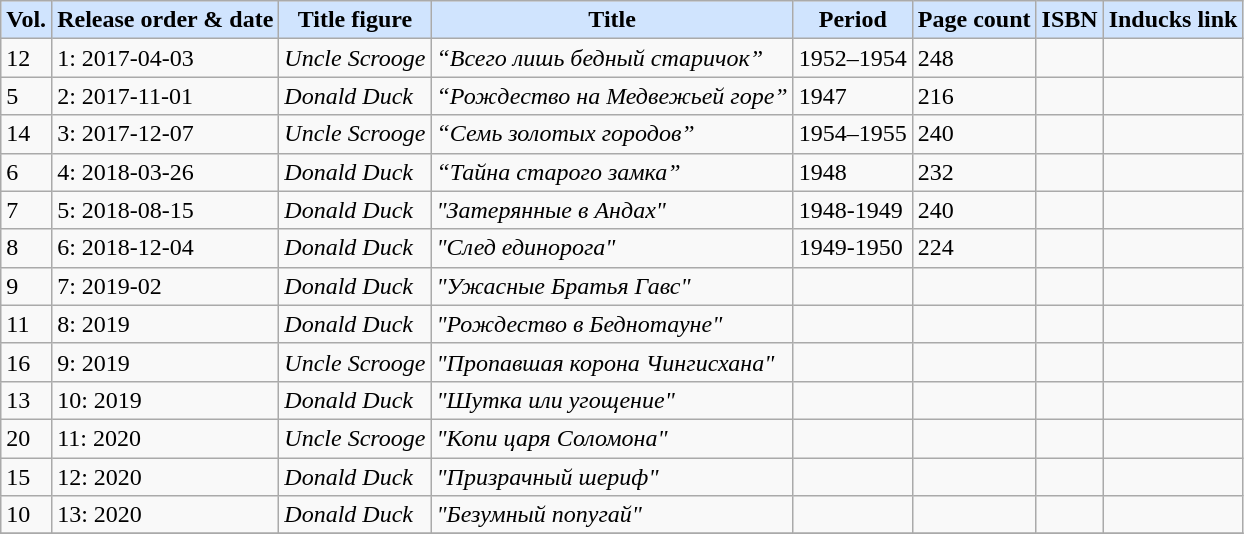<table class="wikitable sortable">
<tr>
<th style="background-color:#D0E4FE" data-sort-type="number">Vol.</th>
<th style="background-color:#D0E4FE" data-sort-type="number">Release order & date</th>
<th style="background-color:#D0E4FE">Title figure</th>
<th style="background-color:#D0E4FE">Title</th>
<th style="background-color:#D0E4FE">Period</th>
<th style="background-color:#D0E4FE" data-sort-type="number">Page count</th>
<th style="background-color:#D0E4FE">ISBN</th>
<th style="background-color:#D0E4FE">Inducks link</th>
</tr>
<tr>
<td>12</td>
<td>1: 2017-04-03</td>
<td><em>Uncle Scrooge</em></td>
<td><em>“Всего лишь бедный старичок”</em></td>
<td>1952–1954</td>
<td>248</td>
<td></td>
<td data-sort-value="12"></td>
</tr>
<tr>
<td>5</td>
<td>2: 2017-11-01</td>
<td><em>Donald Duck</em></td>
<td><em>“Рождество на Медвежьей горе”</em></td>
<td>1947</td>
<td>216</td>
<td></td>
<td data-sort-value="05"></td>
</tr>
<tr>
<td>14</td>
<td>3: 2017-12-07</td>
<td><em>Uncle Scrooge</em></td>
<td><em>“Семь золотых городов”</em></td>
<td>1954–1955</td>
<td>240</td>
<td></td>
<td data-sort-value="14"></td>
</tr>
<tr>
<td>6</td>
<td>4: 2018-03-26</td>
<td><em>Donald Duck</em></td>
<td><em>“Тайна старого замка”</em></td>
<td>1948</td>
<td>232</td>
<td></td>
<td data-sort-value="06"></td>
</tr>
<tr>
<td>7</td>
<td>5: 2018-08-15</td>
<td><em>Donald Duck</em></td>
<td><em>"Затерянные в Андах"</em></td>
<td>1948-1949</td>
<td>240</td>
<td></td>
<td data-sort-value="07"></td>
</tr>
<tr>
<td>8</td>
<td>6: 2018-12-04</td>
<td><em>Donald Duck</em></td>
<td><em>"След единорога"</em></td>
<td>1949-1950</td>
<td>224</td>
<td></td>
<td data-sort-value="08"></td>
</tr>
<tr>
<td>9</td>
<td>7: 2019-02</td>
<td><em>Donald Duck</em></td>
<td><em>"Ужасные Братья Гавс"</em></td>
<td></td>
<td></td>
<td></td>
<td data-sort-value="09"></td>
</tr>
<tr>
<td>11</td>
<td>8: 2019</td>
<td><em>Donald Duck</em></td>
<td><em>"Рождество в Беднотауне"</em></td>
<td></td>
<td></td>
<td></td>
<td data-sort-value="11"></td>
</tr>
<tr>
<td>16</td>
<td>9: 2019</td>
<td><em>Uncle Scrooge</em></td>
<td><em>"Пропавшая корона Чингисхана"</em></td>
<td></td>
<td></td>
<td></td>
<td data-sort-value="16"></td>
</tr>
<tr>
<td>13</td>
<td>10: 2019</td>
<td><em>Donald Duck</em></td>
<td><em>"Шутка или угощение"</em></td>
<td></td>
<td></td>
<td></td>
<td data-sort-value="13"></td>
</tr>
<tr>
<td>20</td>
<td>11: 2020</td>
<td><em>Uncle Scrooge</em></td>
<td><em>"Копи царя Соломона"</em></td>
<td></td>
<td></td>
<td></td>
<td data-sort-value="20"></td>
</tr>
<tr>
<td>15</td>
<td>12: 2020</td>
<td><em>Donald Duck</em></td>
<td><em>"Призрачный шериф"</em></td>
<td></td>
<td></td>
<td></td>
<td data-sort-value="15"></td>
</tr>
<tr>
<td>10</td>
<td>13: 2020</td>
<td><em>Donald Duck</em></td>
<td><em>"Безумный попугай"</em></td>
<td></td>
<td></td>
<td></td>
<td data-sort-value="10"></td>
</tr>
<tr>
</tr>
</table>
